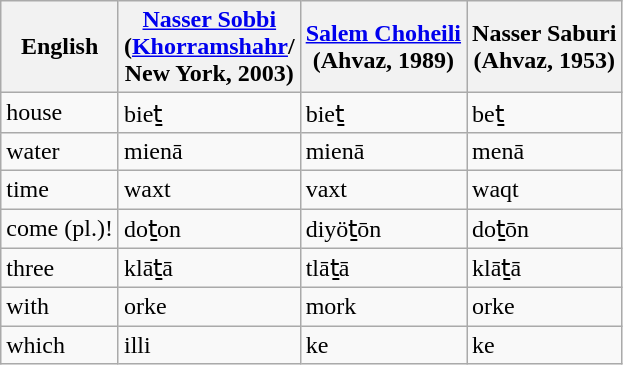<table class="wikitable">
<tr>
<th>English</th>
<th><a href='#'>Nasser Sobbi</a><br>(<a href='#'>Khorramshahr</a>/<br>New York, 2003)</th>
<th><a href='#'>Salem Choheili</a><br>(Ahvaz, 1989)</th>
<th>Nasser Saburi<br>(Ahvaz, 1953)</th>
</tr>
<tr>
<td>house</td>
<td>bieṯ</td>
<td>bieṯ</td>
<td>beṯ</td>
</tr>
<tr>
<td>water</td>
<td>mienā</td>
<td>mienā</td>
<td>menā</td>
</tr>
<tr>
<td>time</td>
<td>waxt</td>
<td>vaxt</td>
<td>waqt</td>
</tr>
<tr>
<td>come (pl.)!</td>
<td>doṯon</td>
<td>diyöṯōn</td>
<td>doṯōn</td>
</tr>
<tr>
<td>three</td>
<td>klāṯā</td>
<td>tlāṯā</td>
<td>klāṯā</td>
</tr>
<tr>
<td>with</td>
<td>orke</td>
<td>mork</td>
<td>orke</td>
</tr>
<tr>
<td>which</td>
<td>illi</td>
<td>ke</td>
<td>ke</td>
</tr>
</table>
